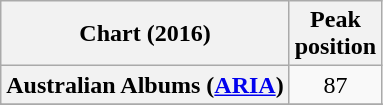<table class="wikitable sortable plainrowheaders" style="text-align:center">
<tr>
<th scope="col">Chart (2016)</th>
<th scope="col">Peak<br> position</th>
</tr>
<tr>
<th scope="row">Australian Albums (<a href='#'>ARIA</a>)</th>
<td>87</td>
</tr>
<tr>
</tr>
<tr>
</tr>
<tr>
</tr>
<tr>
</tr>
<tr>
</tr>
</table>
